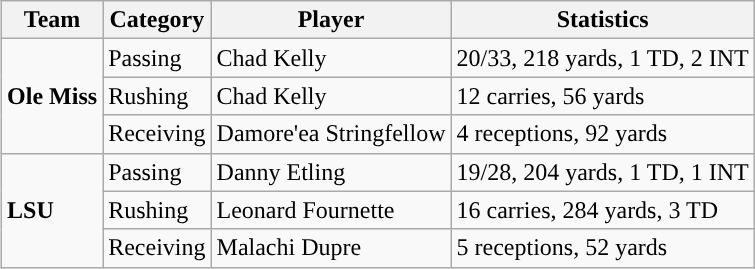<table class="wikitable" style="float: right;">
<tr>
<th>Team</th>
<th>Category</th>
<th>Player</th>
<th>Statistics</th>
</tr>
<tr>
<td rowspan=3><strong>Ole Miss</strong></td>
<td>Passing</td>
<td>Chad Kelly</td>
<td>20/33, 218 yards, 1 TD, 2 INT</td>
</tr>
<tr>
<td>Rushing</td>
<td>Chad Kelly</td>
<td>12 carries, 56 yards</td>
</tr>
<tr>
<td>Receiving</td>
<td>Damore'ea Stringfellow</td>
<td>4 receptions, 92 yards</td>
</tr>
<tr>
<td rowspan=3><strong>LSU</strong></td>
<td>Passing</td>
<td>Danny Etling</td>
<td>19/28, 204 yards, 1 TD, 1 INT</td>
</tr>
<tr>
<td>Rushing</td>
<td>Leonard Fournette</td>
<td>16 carries, 284 yards, 3 TD</td>
</tr>
<tr>
<td>Receiving</td>
<td>Malachi Dupre</td>
<td>5 receptions, 52 yards</td>
</tr>
</table>
